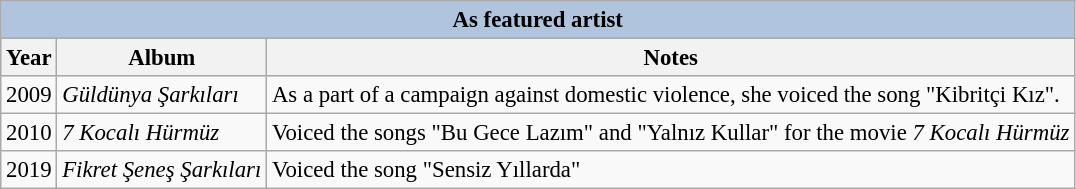<table class="wikitable plainrowheaders sortable" style="margin-right: 0; font-size: 95%;">
<tr bgcolor="#CCCCCC" align="center">
<th colspan="4" style="background: LightSteelBlue;">As featured artist</th>
</tr>
<tr bgcolor="#CCCCCC" align="center">
<th>Year</th>
<th>Album</th>
<th>Notes</th>
</tr>
<tr>
<td>2009</td>
<td><em>Güldünya Şarkıları</em></td>
<td>As a part of a campaign against domestic violence, she voiced the song "Kibritçi Kız".</td>
</tr>
<tr>
<td>2010</td>
<td><em>7 Kocalı Hürmüz</em></td>
<td>Voiced the songs "Bu Gece Lazım" and "Yalnız Kullar" for the movie <em>7 Kocalı Hürmüz</em></td>
</tr>
<tr>
<td>2019</td>
<td><em>Fikret Şeneş Şarkıları</em></td>
<td>Voiced the song "Sensiz Yıllarda"</td>
</tr>
</table>
